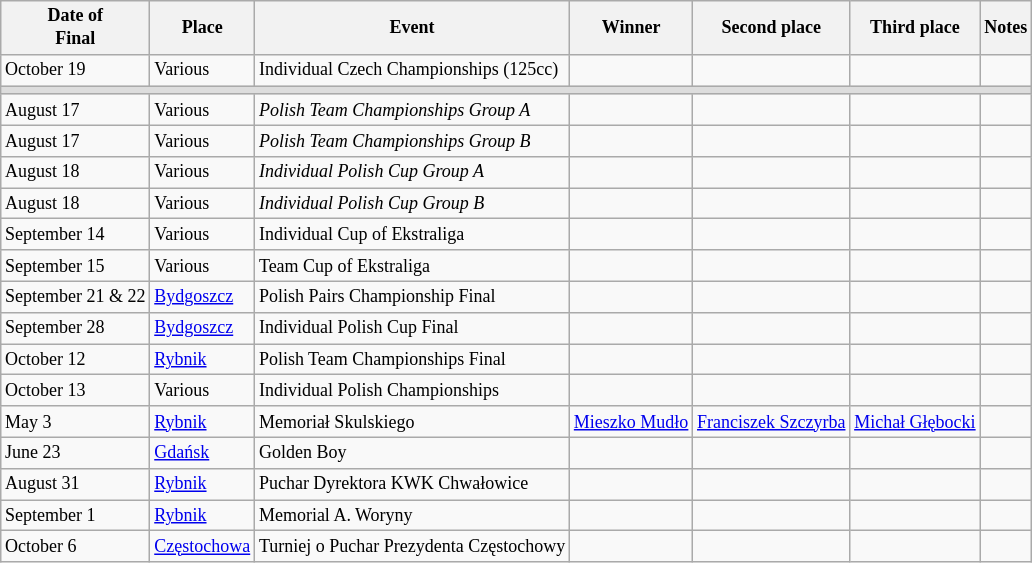<table class=wikitable style="font-size:12px">
<tr>
<th>Date of<br>Final</th>
<th>Place</th>
<th>Event</th>
<th>Winner</th>
<th>Second place</th>
<th>Third place</th>
<th>Notes</th>
</tr>
<tr>
<td>October 19</td>
<td> Various</td>
<td>Individual Czech Championships (125cc)</td>
<td></td>
<td></td>
<td></td>
<td></td>
</tr>
<tr bgcolor=#DDDDDD>
<td colspan=7></td>
</tr>
<tr>
<td>August 17</td>
<td> Various</td>
<td><em>Polish Team Championships Group A</em></td>
<td></td>
<td></td>
<td></td>
<td></td>
</tr>
<tr>
<td>August 17</td>
<td> Various</td>
<td><em>Polish Team Championships Group B</em></td>
<td></td>
<td></td>
<td></td>
<td></td>
</tr>
<tr>
<td>August 18</td>
<td> Various</td>
<td><em>Individual Polish Cup Group A</em></td>
<td></td>
<td></td>
<td></td>
<td></td>
</tr>
<tr>
<td>August 18</td>
<td> Various</td>
<td><em>Individual Polish Cup Group B</em></td>
<td></td>
<td></td>
<td></td>
<td></td>
</tr>
<tr>
<td>September 14</td>
<td> Various</td>
<td>Individual Cup of Ekstraliga</td>
<td></td>
<td></td>
<td></td>
<td></td>
</tr>
<tr>
<td>September 15</td>
<td> Various</td>
<td>Team Cup of Ekstraliga</td>
<td></td>
<td></td>
<td></td>
<td></td>
</tr>
<tr>
<td>September 21 & 22</td>
<td> <a href='#'>Bydgoszcz</a></td>
<td>Polish Pairs Championship Final</td>
<td></td>
<td></td>
<td></td>
<td></td>
</tr>
<tr>
<td>September 28</td>
<td> <a href='#'>Bydgoszcz</a></td>
<td>Individual Polish Cup Final</td>
<td></td>
<td></td>
<td></td>
<td></td>
</tr>
<tr>
<td>October 12</td>
<td> <a href='#'>Rybnik</a></td>
<td>Polish Team Championships Final</td>
<td></td>
<td></td>
<td></td>
<td></td>
</tr>
<tr>
<td>October 13</td>
<td> Various</td>
<td>Individual Polish Championships</td>
<td></td>
<td></td>
<td></td>
<td></td>
</tr>
<tr>
<td>May 3</td>
<td> <a href='#'>Rybnik</a></td>
<td>Memoriał Skulskiego</td>
<td> <a href='#'>Mieszko Mudło</a></td>
<td> <a href='#'>Franciszek Szczyrba</a></td>
<td> <a href='#'>Michał Głębocki</a></td>
<td></td>
</tr>
<tr>
<td>June 23</td>
<td> <a href='#'>Gdańsk</a></td>
<td>Golden Boy</td>
<td></td>
<td></td>
<td></td>
<td></td>
</tr>
<tr>
<td>August 31</td>
<td> <a href='#'>Rybnik</a></td>
<td>Puchar Dyrektora KWK Chwałowice</td>
<td></td>
<td></td>
<td></td>
<td></td>
</tr>
<tr>
<td>September 1</td>
<td> <a href='#'>Rybnik</a></td>
<td>Memorial A. Woryny</td>
<td></td>
<td></td>
<td></td>
<td></td>
</tr>
<tr>
<td>October 6</td>
<td> <a href='#'>Częstochowa</a></td>
<td>Turniej o Puchar Prezydenta Częstochowy</td>
<td></td>
<td></td>
<td></td>
<td></td>
</tr>
</table>
